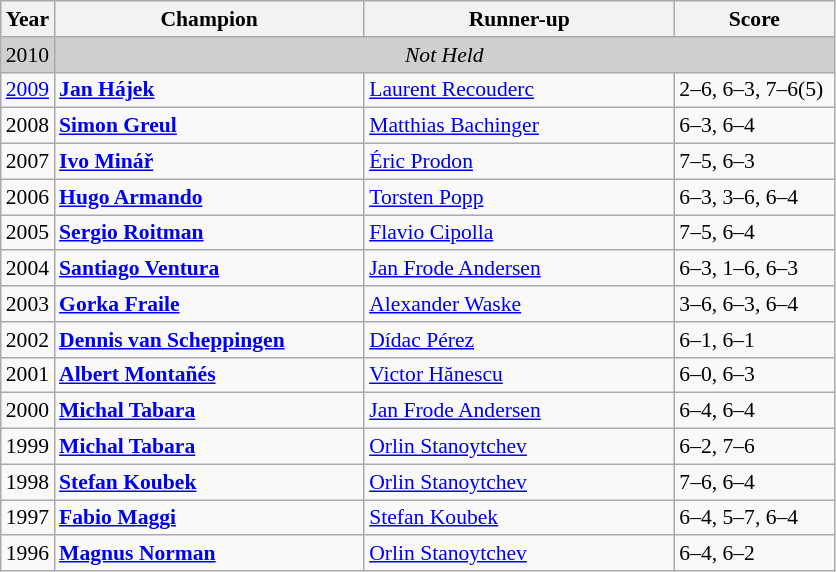<table class="wikitable" style="font-size:90%">
<tr>
<th>Year</th>
<th width="200">Champion</th>
<th width="200">Runner-up</th>
<th width="100">Score</th>
</tr>
<tr>
<td style="background:#cfcfcf">2010</td>
<td colspan=3 align=center style="background:#cfcfcf"><em>Not Held</em></td>
</tr>
<tr>
<td><a href='#'>2009</a></td>
<td> <strong><a href='#'>Jan Hájek</a></strong></td>
<td> <a href='#'>Laurent Recouderc</a></td>
<td>2–6, 6–3, 7–6(5)</td>
</tr>
<tr>
<td>2008</td>
<td> <strong><a href='#'>Simon Greul</a></strong></td>
<td> <a href='#'>Matthias Bachinger</a></td>
<td>6–3, 6–4</td>
</tr>
<tr>
<td>2007</td>
<td> <strong><a href='#'>Ivo Minář</a></strong></td>
<td> <a href='#'>Éric Prodon</a></td>
<td>7–5, 6–3</td>
</tr>
<tr>
<td>2006</td>
<td> <strong><a href='#'>Hugo Armando</a></strong></td>
<td> <a href='#'>Torsten Popp</a></td>
<td>6–3, 3–6, 6–4</td>
</tr>
<tr>
<td>2005</td>
<td> <strong><a href='#'>Sergio Roitman</a></strong></td>
<td> <a href='#'>Flavio Cipolla</a></td>
<td>7–5, 6–4</td>
</tr>
<tr>
<td>2004</td>
<td> <strong><a href='#'>Santiago Ventura</a></strong></td>
<td> <a href='#'>Jan Frode Andersen</a></td>
<td>6–3, 1–6, 6–3</td>
</tr>
<tr>
<td>2003</td>
<td> <strong><a href='#'>Gorka Fraile</a></strong></td>
<td> <a href='#'>Alexander Waske</a></td>
<td>3–6, 6–3, 6–4</td>
</tr>
<tr>
<td>2002</td>
<td> <strong><a href='#'>Dennis van Scheppingen</a></strong></td>
<td> <a href='#'>Dídac Pérez</a></td>
<td>6–1, 6–1</td>
</tr>
<tr>
<td>2001</td>
<td> <strong><a href='#'>Albert Montañés</a></strong></td>
<td> <a href='#'>Victor Hănescu</a></td>
<td>6–0, 6–3</td>
</tr>
<tr>
<td>2000</td>
<td> <strong><a href='#'>Michal Tabara</a></strong></td>
<td> <a href='#'>Jan Frode Andersen</a></td>
<td>6–4, 6–4</td>
</tr>
<tr>
<td>1999</td>
<td> <strong><a href='#'>Michal Tabara</a></strong></td>
<td> <a href='#'>Orlin Stanoytchev</a></td>
<td>6–2, 7–6</td>
</tr>
<tr>
<td>1998</td>
<td> <strong><a href='#'>Stefan Koubek</a></strong></td>
<td> <a href='#'>Orlin Stanoytchev</a></td>
<td>7–6, 6–4</td>
</tr>
<tr>
<td>1997</td>
<td> <strong><a href='#'>Fabio Maggi</a></strong></td>
<td> <a href='#'>Stefan Koubek</a></td>
<td>6–4, 5–7, 6–4</td>
</tr>
<tr>
<td>1996</td>
<td> <strong><a href='#'>Magnus Norman</a></strong></td>
<td> <a href='#'>Orlin Stanoytchev</a></td>
<td>6–4, 6–2</td>
</tr>
</table>
